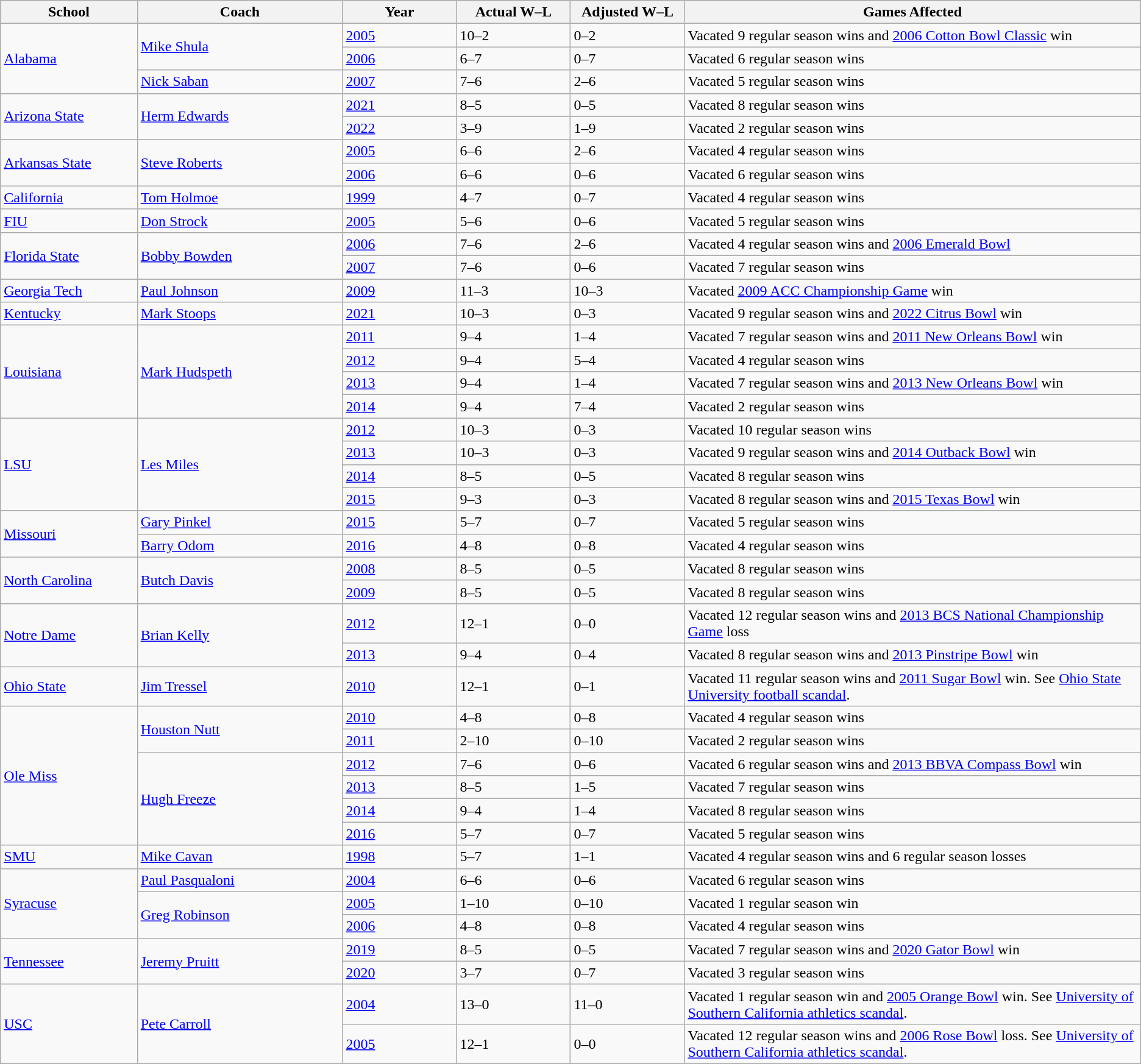<table class="wikitable sortable">
<tr>
<th bgcolor="#DDDDFF" width="12%">School</th>
<th bgcolor="#DDDDFF" width="18%">Coach</th>
<th bgcolor="#DDDDFF" width="10%">Year</th>
<th bgcolor="#DDDDFF" width="10%">Actual W–L</th>
<th bgcolor="#DDDDFF" width="10%">Adjusted W–L</th>
<th bgcolor="#DDDDFF" width="40%">Games Affected</th>
</tr>
<tr>
<td rowspan=3><a href='#'>Alabama</a></td>
<td rowspan=2><a href='#'>Mike Shula</a></td>
<td><a href='#'>2005</a></td>
<td>10–2</td>
<td>0–2</td>
<td>Vacated 9 regular season wins and <a href='#'>2006 Cotton Bowl Classic</a> win</td>
</tr>
<tr>
<td><a href='#'>2006</a></td>
<td>6–7</td>
<td>0–7</td>
<td>Vacated 6 regular season wins</td>
</tr>
<tr>
<td><a href='#'>Nick Saban</a></td>
<td><a href='#'>2007</a></td>
<td>7–6</td>
<td>2–6</td>
<td>Vacated 5 regular season wins</td>
</tr>
<tr>
<td rowspan=2><a href='#'>Arizona State</a></td>
<td rowspan=2><a href='#'>Herm Edwards</a></td>
<td><a href='#'>2021</a></td>
<td>8–5</td>
<td>0–5</td>
<td>Vacated 8 regular season wins</td>
</tr>
<tr>
<td><a href='#'>2022</a></td>
<td>3–9</td>
<td>1–9</td>
<td>Vacated 2 regular season wins</td>
</tr>
<tr>
<td rowspan=2><a href='#'>Arkansas State</a></td>
<td rowspan=2><a href='#'>Steve Roberts</a></td>
<td><a href='#'>2005</a></td>
<td>6–6</td>
<td>2–6</td>
<td>Vacated 4 regular season wins</td>
</tr>
<tr>
<td><a href='#'>2006</a></td>
<td>6–6</td>
<td>0–6</td>
<td>Vacated 6 regular season wins</td>
</tr>
<tr>
<td><a href='#'>California</a></td>
<td><a href='#'>Tom Holmoe</a></td>
<td><a href='#'>1999</a></td>
<td>4–7</td>
<td>0–7</td>
<td>Vacated 4 regular season wins</td>
</tr>
<tr>
<td><a href='#'>FIU</a></td>
<td><a href='#'>Don Strock</a></td>
<td><a href='#'>2005</a></td>
<td>5–6</td>
<td>0–6</td>
<td>Vacated 5 regular season wins</td>
</tr>
<tr>
<td rowspan=2><a href='#'>Florida State</a></td>
<td rowspan=2><a href='#'>Bobby Bowden</a></td>
<td><a href='#'>2006</a></td>
<td>7–6</td>
<td>2–6</td>
<td>Vacated 4 regular season wins and <a href='#'>2006 Emerald Bowl</a></td>
</tr>
<tr>
<td><a href='#'>2007</a></td>
<td>7–6</td>
<td>0–6</td>
<td>Vacated 7 regular season wins</td>
</tr>
<tr>
<td><a href='#'>Georgia Tech</a></td>
<td><a href='#'>Paul Johnson</a></td>
<td><a href='#'>2009</a></td>
<td>11–3</td>
<td>10–3</td>
<td>Vacated <a href='#'>2009 ACC Championship Game</a> win</td>
</tr>
<tr>
<td><a href='#'>Kentucky</a></td>
<td><a href='#'>Mark Stoops</a></td>
<td><a href='#'>2021</a></td>
<td>10–3</td>
<td>0–3</td>
<td>Vacated 9 regular season wins and <a href='#'>2022 Citrus Bowl</a> win</td>
</tr>
<tr>
<td rowspan=4><a href='#'>Louisiana</a></td>
<td rowspan=4><a href='#'>Mark Hudspeth</a></td>
<td><a href='#'>2011</a></td>
<td>9–4</td>
<td>1–4</td>
<td>Vacated 7 regular season wins and <a href='#'>2011 New Orleans Bowl</a> win</td>
</tr>
<tr>
<td><a href='#'>2012</a></td>
<td>9–4</td>
<td>5–4</td>
<td>Vacated 4 regular season wins</td>
</tr>
<tr>
<td><a href='#'>2013</a></td>
<td>9–4</td>
<td>1–4</td>
<td>Vacated 7 regular season wins and <a href='#'>2013 New Orleans Bowl</a> win</td>
</tr>
<tr>
<td><a href='#'>2014</a></td>
<td>9–4</td>
<td>7–4</td>
<td>Vacated 2 regular season wins</td>
</tr>
<tr>
<td rowspan=4><a href='#'>LSU</a></td>
<td rowspan=4><a href='#'>Les Miles</a></td>
<td><a href='#'>2012</a></td>
<td>10–3</td>
<td>0–3</td>
<td>Vacated 10 regular season wins</td>
</tr>
<tr>
<td><a href='#'>2013</a></td>
<td>10–3</td>
<td>0–3</td>
<td>Vacated 9 regular season wins and <a href='#'>2014 Outback Bowl</a> win</td>
</tr>
<tr>
<td><a href='#'>2014</a></td>
<td>8–5</td>
<td>0–5</td>
<td>Vacated 8 regular season wins</td>
</tr>
<tr>
<td><a href='#'>2015</a></td>
<td>9–3</td>
<td>0–3</td>
<td>Vacated 8 regular season wins and <a href='#'>2015 Texas Bowl</a> win</td>
</tr>
<tr>
<td rowspan=2><a href='#'>Missouri</a></td>
<td><a href='#'>Gary Pinkel</a></td>
<td><a href='#'>2015</a></td>
<td>5–7</td>
<td>0–7</td>
<td>Vacated 5 regular season wins</td>
</tr>
<tr>
<td><a href='#'>Barry Odom</a></td>
<td><a href='#'>2016</a></td>
<td>4–8</td>
<td>0–8</td>
<td>Vacated 4 regular season wins</td>
</tr>
<tr>
<td rowspan=2><a href='#'>North Carolina</a></td>
<td rowspan=2><a href='#'>Butch Davis</a></td>
<td><a href='#'>2008</a></td>
<td>8–5</td>
<td>0–5</td>
<td>Vacated 8 regular season wins</td>
</tr>
<tr>
<td><a href='#'>2009</a></td>
<td>8–5</td>
<td>0–5</td>
<td>Vacated 8 regular season wins</td>
</tr>
<tr>
<td rowspan=2><a href='#'>Notre Dame</a></td>
<td rowspan=2><a href='#'>Brian Kelly</a></td>
<td><a href='#'>2012</a></td>
<td>12–1</td>
<td>0–0</td>
<td>Vacated 12 regular season wins and <a href='#'>2013 BCS National Championship Game</a> loss</td>
</tr>
<tr>
<td><a href='#'>2013</a></td>
<td>9–4</td>
<td>0–4</td>
<td>Vacated 8 regular season wins and <a href='#'>2013 Pinstripe Bowl</a> win</td>
</tr>
<tr>
<td><a href='#'>Ohio State</a></td>
<td><a href='#'>Jim Tressel</a></td>
<td><a href='#'>2010</a></td>
<td>12–1</td>
<td>0–1</td>
<td>Vacated 11 regular season wins and <a href='#'>2011 Sugar Bowl</a> win. See <a href='#'>Ohio State University football scandal</a>.</td>
</tr>
<tr>
<td rowspan=6><a href='#'>Ole Miss</a></td>
<td rowspan=2><a href='#'>Houston Nutt</a></td>
<td><a href='#'>2010</a></td>
<td>4–8</td>
<td>0–8</td>
<td>Vacated 4 regular season wins</td>
</tr>
<tr>
<td><a href='#'>2011</a></td>
<td>2–10</td>
<td>0–10</td>
<td>Vacated 2 regular season wins</td>
</tr>
<tr>
<td rowspan=4><a href='#'>Hugh Freeze</a></td>
<td><a href='#'>2012</a></td>
<td>7–6</td>
<td>0–6</td>
<td>Vacated 6 regular season wins and <a href='#'>2013 BBVA Compass Bowl</a> win</td>
</tr>
<tr>
<td><a href='#'>2013</a></td>
<td>8–5</td>
<td>1–5</td>
<td>Vacated 7 regular season wins</td>
</tr>
<tr>
<td><a href='#'>2014</a></td>
<td>9–4</td>
<td>1–4</td>
<td>Vacated 8 regular season wins</td>
</tr>
<tr>
<td><a href='#'>2016</a></td>
<td>5–7</td>
<td>0–7</td>
<td>Vacated 5 regular season wins</td>
</tr>
<tr>
<td><a href='#'>SMU</a></td>
<td><a href='#'>Mike Cavan</a></td>
<td><a href='#'>1998</a></td>
<td>5–7</td>
<td>1–1</td>
<td>Vacated 4 regular season wins and 6 regular season losses</td>
</tr>
<tr>
<td rowspan=3><a href='#'>Syracuse</a></td>
<td><a href='#'>Paul Pasqualoni</a></td>
<td><a href='#'>2004</a></td>
<td>6–6</td>
<td>0–6</td>
<td>Vacated 6 regular season wins</td>
</tr>
<tr>
<td rowspan=2><a href='#'>Greg Robinson</a></td>
<td><a href='#'>2005</a></td>
<td>1–10</td>
<td>0–10</td>
<td>Vacated 1 regular season win</td>
</tr>
<tr>
<td><a href='#'>2006</a></td>
<td>4–8</td>
<td>0–8</td>
<td>Vacated 4 regular season wins</td>
</tr>
<tr>
<td rowspan=2><a href='#'>Tennessee</a></td>
<td rowspan=2><a href='#'>Jeremy Pruitt</a></td>
<td><a href='#'>2019</a></td>
<td>8–5</td>
<td>0–5</td>
<td>Vacated 7 regular season wins and <a href='#'>2020 Gator Bowl</a> win</td>
</tr>
<tr>
<td><a href='#'>2020</a></td>
<td>3–7</td>
<td>0–7</td>
<td>Vacated 3 regular season wins</td>
</tr>
<tr>
<td rowspan=2><a href='#'>USC</a></td>
<td rowspan=2><a href='#'>Pete Carroll</a></td>
<td><a href='#'>2004</a></td>
<td>13–0</td>
<td>11–0</td>
<td>Vacated 1 regular season win and <a href='#'>2005 Orange Bowl</a> win. See <a href='#'>University of Southern California athletics scandal</a>.</td>
</tr>
<tr>
<td><a href='#'>2005</a></td>
<td>12–1</td>
<td>0–0</td>
<td>Vacated 12 regular season wins and <a href='#'>2006 Rose Bowl</a> loss. See <a href='#'>University of Southern California athletics scandal</a>.</td>
</tr>
</table>
